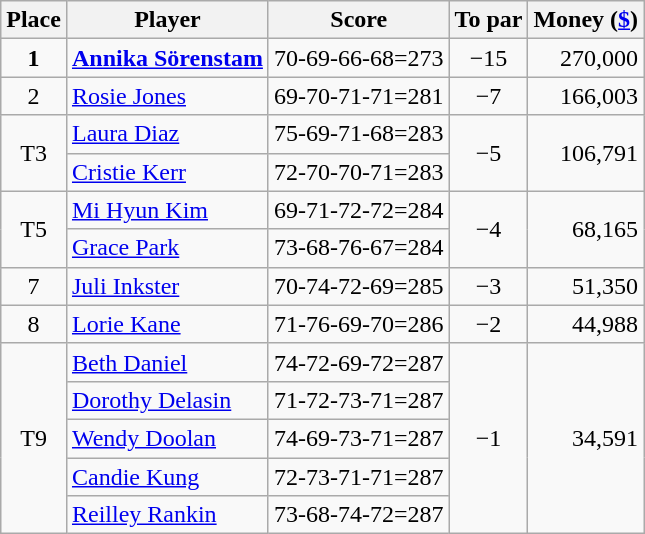<table class="wikitable">
<tr>
<th>Place</th>
<th>Player</th>
<th>Score</th>
<th>To par</th>
<th>Money (<a href='#'>$</a>)</th>
</tr>
<tr>
<td align=center><strong>1</strong></td>
<td> <strong><a href='#'>Annika Sörenstam</a></strong></td>
<td>70-69-66-68=273</td>
<td align=center>−15</td>
<td align=right>270,000</td>
</tr>
<tr>
<td align=center>2</td>
<td> <a href='#'>Rosie Jones</a></td>
<td>69-70-71-71=281</td>
<td align=center>−7</td>
<td align=right>166,003</td>
</tr>
<tr>
<td align=center rowspan=2>T3</td>
<td> <a href='#'>Laura Diaz</a></td>
<td>75-69-71-68=283</td>
<td align=center rowspan=2>−5</td>
<td align=right rowspan=2>106,791</td>
</tr>
<tr>
<td> <a href='#'>Cristie Kerr</a></td>
<td>72-70-70-71=283</td>
</tr>
<tr>
<td align=center rowspan=2>T5</td>
<td> <a href='#'>Mi Hyun Kim</a></td>
<td>69-71-72-72=284</td>
<td align=center rowspan=2>−4</td>
<td align=right rowspan=2>68,165</td>
</tr>
<tr>
<td> <a href='#'>Grace Park</a></td>
<td>73-68-76-67=284</td>
</tr>
<tr>
<td align=center>7</td>
<td> <a href='#'>Juli Inkster</a></td>
<td>70-74-72-69=285</td>
<td align=center>−3</td>
<td align=right>51,350</td>
</tr>
<tr>
<td align=center>8</td>
<td> <a href='#'>Lorie Kane</a></td>
<td>71-76-69-70=286</td>
<td align=center>−2</td>
<td align=right>44,988</td>
</tr>
<tr>
<td align=center rowspan=5>T9</td>
<td> <a href='#'>Beth Daniel</a></td>
<td>74-72-69-72=287</td>
<td align=center rowspan=5>−1</td>
<td align=right rowspan=5>34,591</td>
</tr>
<tr>
<td> <a href='#'>Dorothy Delasin</a></td>
<td>71-72-73-71=287</td>
</tr>
<tr>
<td> <a href='#'>Wendy Doolan</a></td>
<td>74-69-73-71=287</td>
</tr>
<tr>
<td> <a href='#'>Candie Kung</a></td>
<td>72-73-71-71=287</td>
</tr>
<tr>
<td> <a href='#'>Reilley Rankin</a></td>
<td>73-68-74-72=287</td>
</tr>
</table>
